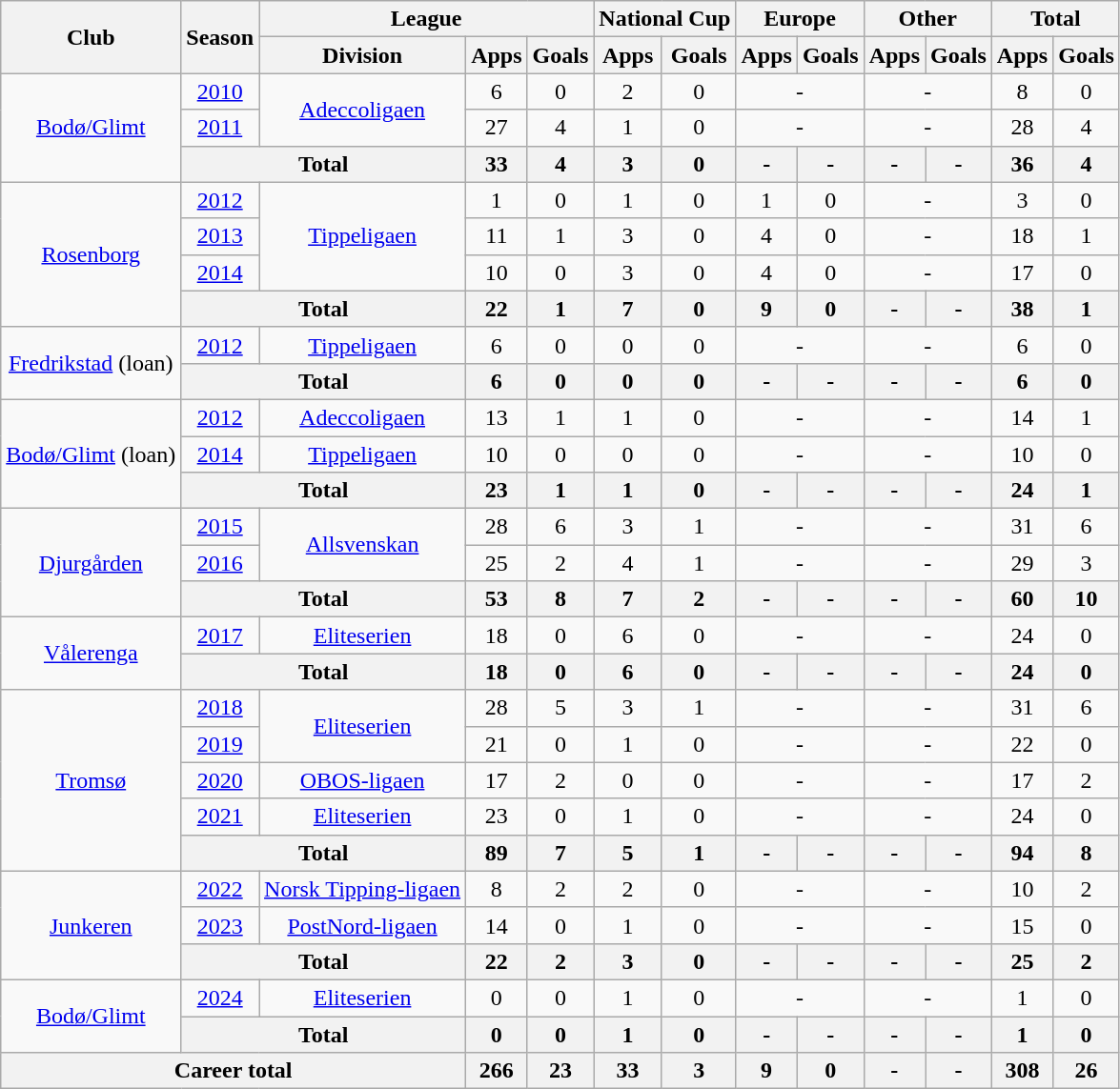<table class="wikitable" style="text-align: center;">
<tr>
<th rowspan="2">Club</th>
<th rowspan="2">Season</th>
<th colspan="3">League</th>
<th colspan="2">National Cup</th>
<th colspan="2">Europe</th>
<th colspan="2">Other</th>
<th colspan="2">Total</th>
</tr>
<tr>
<th>Division</th>
<th>Apps</th>
<th>Goals</th>
<th>Apps</th>
<th>Goals</th>
<th>Apps</th>
<th>Goals</th>
<th>Apps</th>
<th>Goals</th>
<th>Apps</th>
<th>Goals</th>
</tr>
<tr>
<td rowspan="3"><a href='#'>Bodø/Glimt</a></td>
<td><a href='#'>2010</a></td>
<td rowspan="2"><a href='#'>Adeccoligaen</a></td>
<td>6</td>
<td>0</td>
<td>2</td>
<td>0</td>
<td colspan="2">-</td>
<td colspan="2">-</td>
<td>8</td>
<td>0</td>
</tr>
<tr>
<td><a href='#'>2011</a></td>
<td>27</td>
<td>4</td>
<td>1</td>
<td>0</td>
<td colspan="2">-</td>
<td colspan="2">-</td>
<td>28</td>
<td>4</td>
</tr>
<tr>
<th colspan="2">Total</th>
<th>33</th>
<th>4</th>
<th>3</th>
<th>0</th>
<th>-</th>
<th>-</th>
<th>-</th>
<th>-</th>
<th>36</th>
<th>4</th>
</tr>
<tr>
<td rowspan="4"><a href='#'>Rosenborg</a></td>
<td><a href='#'>2012</a></td>
<td rowspan="3"><a href='#'>Tippeligaen</a></td>
<td>1</td>
<td>0</td>
<td>1</td>
<td>0</td>
<td>1</td>
<td>0</td>
<td colspan="2">-</td>
<td>3</td>
<td>0</td>
</tr>
<tr>
<td><a href='#'>2013</a></td>
<td>11</td>
<td>1</td>
<td>3</td>
<td>0</td>
<td>4</td>
<td>0</td>
<td colspan="2">-</td>
<td>18</td>
<td>1</td>
</tr>
<tr>
<td><a href='#'>2014</a></td>
<td>10</td>
<td>0</td>
<td>3</td>
<td>0</td>
<td>4</td>
<td>0</td>
<td colspan="2">-</td>
<td>17</td>
<td>0</td>
</tr>
<tr>
<th colspan="2">Total</th>
<th>22</th>
<th>1</th>
<th>7</th>
<th>0</th>
<th>9</th>
<th>0</th>
<th>-</th>
<th>-</th>
<th>38</th>
<th>1</th>
</tr>
<tr>
<td rowspan="2"><a href='#'>Fredrikstad</a> (loan)</td>
<td><a href='#'>2012</a></td>
<td rowspan="1"><a href='#'>Tippeligaen</a></td>
<td>6</td>
<td>0</td>
<td>0</td>
<td>0</td>
<td colspan="2">-</td>
<td colspan="2">-</td>
<td>6</td>
<td>0</td>
</tr>
<tr>
<th colspan="2">Total</th>
<th>6</th>
<th>0</th>
<th>0</th>
<th>0</th>
<th>-</th>
<th>-</th>
<th>-</th>
<th>-</th>
<th>6</th>
<th>0</th>
</tr>
<tr>
<td rowspan="3"><a href='#'>Bodø/Glimt</a> (loan)</td>
<td><a href='#'>2012</a></td>
<td rowspan="1"><a href='#'>Adeccoligaen</a></td>
<td>13</td>
<td>1</td>
<td>1</td>
<td>0</td>
<td colspan="2">-</td>
<td colspan="2">-</td>
<td>14</td>
<td>1</td>
</tr>
<tr>
<td><a href='#'>2014</a></td>
<td rowspan="1"><a href='#'>Tippeligaen</a></td>
<td>10</td>
<td>0</td>
<td>0</td>
<td>0</td>
<td colspan="2">-</td>
<td colspan="2">-</td>
<td>10</td>
<td>0</td>
</tr>
<tr>
<th colspan="2">Total</th>
<th>23</th>
<th>1</th>
<th>1</th>
<th>0</th>
<th>-</th>
<th>-</th>
<th>-</th>
<th>-</th>
<th>24</th>
<th>1</th>
</tr>
<tr>
<td rowspan="3"><a href='#'>Djurgården</a></td>
<td><a href='#'>2015</a></td>
<td rowspan="2"><a href='#'>Allsvenskan</a></td>
<td>28</td>
<td>6</td>
<td>3</td>
<td>1</td>
<td colspan="2">-</td>
<td colspan="2">-</td>
<td>31</td>
<td>6</td>
</tr>
<tr>
<td><a href='#'>2016</a></td>
<td>25</td>
<td>2</td>
<td>4</td>
<td>1</td>
<td colspan="2">-</td>
<td colspan="2">-</td>
<td>29</td>
<td>3</td>
</tr>
<tr>
<th colspan="2">Total</th>
<th>53</th>
<th>8</th>
<th>7</th>
<th>2</th>
<th>-</th>
<th>-</th>
<th>-</th>
<th>-</th>
<th>60</th>
<th>10</th>
</tr>
<tr>
<td rowspan="2"><a href='#'>Vålerenga</a></td>
<td><a href='#'>2017</a></td>
<td rowspan="1"><a href='#'>Eliteserien</a></td>
<td>18</td>
<td>0</td>
<td>6</td>
<td>0</td>
<td colspan="2">-</td>
<td colspan="2">-</td>
<td>24</td>
<td>0</td>
</tr>
<tr>
<th colspan="2">Total</th>
<th>18</th>
<th>0</th>
<th>6</th>
<th>0</th>
<th>-</th>
<th>-</th>
<th>-</th>
<th>-</th>
<th>24</th>
<th>0</th>
</tr>
<tr>
<td rowspan="5"><a href='#'>Tromsø</a></td>
<td><a href='#'>2018</a></td>
<td rowspan="2"><a href='#'>Eliteserien</a></td>
<td>28</td>
<td>5</td>
<td>3</td>
<td>1</td>
<td colspan="2">-</td>
<td colspan="2">-</td>
<td>31</td>
<td>6</td>
</tr>
<tr>
<td><a href='#'>2019</a></td>
<td>21</td>
<td>0</td>
<td>1</td>
<td>0</td>
<td colspan="2">-</td>
<td colspan="2">-</td>
<td>22</td>
<td>0</td>
</tr>
<tr>
<td><a href='#'>2020</a></td>
<td rowspan="1"><a href='#'>OBOS-ligaen</a></td>
<td>17</td>
<td>2</td>
<td>0</td>
<td>0</td>
<td colspan="2">-</td>
<td colspan="2">-</td>
<td>17</td>
<td>2</td>
</tr>
<tr>
<td><a href='#'>2021</a></td>
<td rowspan="1"><a href='#'>Eliteserien</a></td>
<td>23</td>
<td>0</td>
<td>1</td>
<td>0</td>
<td colspan="2">-</td>
<td colspan="2">-</td>
<td>24</td>
<td>0</td>
</tr>
<tr>
<th colspan="2">Total</th>
<th>89</th>
<th>7</th>
<th>5</th>
<th>1</th>
<th>-</th>
<th>-</th>
<th>-</th>
<th>-</th>
<th>94</th>
<th>8</th>
</tr>
<tr>
<td rowspan="3"><a href='#'>Junkeren</a></td>
<td><a href='#'>2022</a></td>
<td rowspan="1"><a href='#'>Norsk Tipping-ligaen</a></td>
<td>8</td>
<td>2</td>
<td>2</td>
<td>0</td>
<td colspan="2">-</td>
<td colspan="2">-</td>
<td>10</td>
<td>2</td>
</tr>
<tr>
<td><a href='#'>2023</a></td>
<td rowspan="1"><a href='#'>PostNord-ligaen</a></td>
<td>14</td>
<td>0</td>
<td>1</td>
<td>0</td>
<td colspan="2">-</td>
<td colspan="2">-</td>
<td>15</td>
<td>0</td>
</tr>
<tr>
<th colspan="2">Total</th>
<th>22</th>
<th>2</th>
<th>3</th>
<th>0</th>
<th>-</th>
<th>-</th>
<th>-</th>
<th>-</th>
<th>25</th>
<th>2</th>
</tr>
<tr>
<td rowspan="2"><a href='#'>Bodø/Glimt</a></td>
<td><a href='#'>2024</a></td>
<td rowspan="1"><a href='#'>Eliteserien</a></td>
<td>0</td>
<td>0</td>
<td>1</td>
<td>0</td>
<td colspan="2">-</td>
<td colspan="2">-</td>
<td>1</td>
<td>0</td>
</tr>
<tr>
<th colspan="2">Total</th>
<th>0</th>
<th>0</th>
<th>1</th>
<th>0</th>
<th>-</th>
<th>-</th>
<th>-</th>
<th>-</th>
<th>1</th>
<th>0</th>
</tr>
<tr>
<th colspan="3">Career total</th>
<th>266</th>
<th>23</th>
<th>33</th>
<th>3</th>
<th>9</th>
<th>0</th>
<th>-</th>
<th>-</th>
<th>308</th>
<th>26</th>
</tr>
</table>
